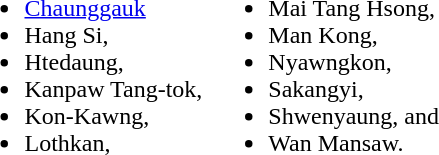<table>
<tr>
<td><br><ul><li><a href='#'>Chaunggauk</a></li><li>Hang Si,</li><li>Htedaung,</li><li>Kanpaw Tang-tok,</li><li>Kon-Kawng,</li><li>Lothkan,</li></ul></td>
<td><br><ul><li>Mai Tang Hsong,</li><li>Man Kong,</li><li>Nyawngkon,</li><li>Sakangyi,</li><li>Shwenyaung, and</li><li>Wan Mansaw.</li></ul></td>
</tr>
</table>
